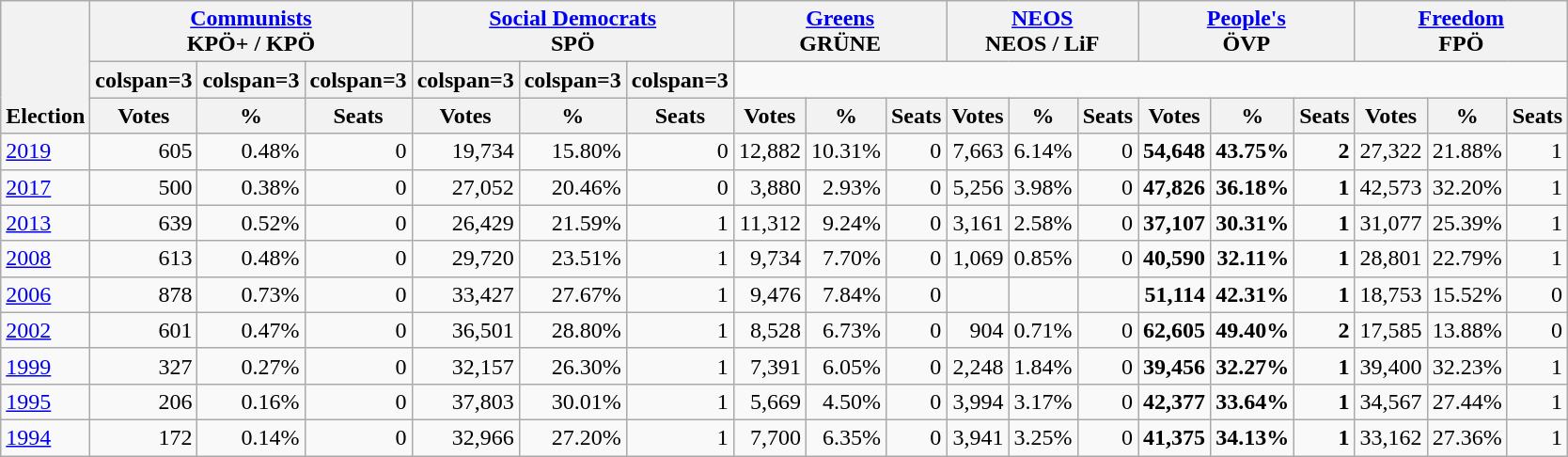<table class="wikitable" border="1" style="font-size:100%; text-align:right;">
<tr>
<th style="text-align:left;" valign=bottom rowspan=3>Election</th>
<th valign=bottom colspan=3><a href='#'>Communists</a><br>KPÖ+ / KPÖ</th>
<th valign=bottom colspan=3><a href='#'>Social Democrats</a><br>SPÖ</th>
<th valign=bottom colspan=3><a href='#'>Greens</a><br>GRÜNE</th>
<th valign=bottom colspan=3><a href='#'>NEOS</a><br>NEOS / LiF</th>
<th valign=bottom colspan=3><a href='#'>People's</a><br>ÖVP</th>
<th valign=bottom colspan=3><a href='#'>Freedom</a><br>FPÖ</th>
</tr>
<tr>
<th>colspan=3 </th>
<th>colspan=3 </th>
<th>colspan=3 </th>
<th>colspan=3 </th>
<th>colspan=3 </th>
<th>colspan=3 </th>
</tr>
<tr>
<th>Votes</th>
<th>%</th>
<th>Seats</th>
<th>Votes</th>
<th>%</th>
<th>Seats</th>
<th>Votes</th>
<th>%</th>
<th>Seats</th>
<th>Votes</th>
<th>%</th>
<th>Seats</th>
<th>Votes</th>
<th>%</th>
<th>Seats</th>
<th>Votes</th>
<th>%</th>
<th>Seats</th>
</tr>
<tr>
<td align=left><a href='#'>2019</a></td>
<td>605</td>
<td>0.48%</td>
<td>0</td>
<td>19,734</td>
<td>15.80%</td>
<td>0</td>
<td>12,882</td>
<td>10.31%</td>
<td>0</td>
<td>7,663</td>
<td>6.14%</td>
<td>0</td>
<td><strong>54,648</strong></td>
<td><strong>43.75%</strong></td>
<td><strong>2</strong></td>
<td>27,322</td>
<td>21.88%</td>
<td>1</td>
</tr>
<tr>
<td align=left><a href='#'>2017</a></td>
<td>500</td>
<td>0.38%</td>
<td>0</td>
<td>27,052</td>
<td>20.46%</td>
<td>0</td>
<td>3,880</td>
<td>2.93%</td>
<td>0</td>
<td>5,256</td>
<td>3.98%</td>
<td>0</td>
<td><strong>47,826</strong></td>
<td><strong>36.18%</strong></td>
<td><strong>1</strong></td>
<td>42,573</td>
<td>32.20%</td>
<td>1</td>
</tr>
<tr>
<td align=left><a href='#'>2013</a></td>
<td>639</td>
<td>0.52%</td>
<td>0</td>
<td>26,429</td>
<td>21.59%</td>
<td>1</td>
<td>11,312</td>
<td>9.24%</td>
<td>0</td>
<td>3,161</td>
<td>2.58%</td>
<td>0</td>
<td><strong>37,107</strong></td>
<td><strong>30.31%</strong></td>
<td><strong>1</strong></td>
<td>31,077</td>
<td>25.39%</td>
<td>1</td>
</tr>
<tr>
<td align=left><a href='#'>2008</a></td>
<td>613</td>
<td>0.48%</td>
<td>0</td>
<td>29,720</td>
<td>23.51%</td>
<td>1</td>
<td>9,734</td>
<td>7.70%</td>
<td>0</td>
<td>1,069</td>
<td>0.85%</td>
<td>0</td>
<td><strong>40,590</strong></td>
<td><strong>32.11%</strong></td>
<td><strong>1</strong></td>
<td>28,801</td>
<td>22.79%</td>
<td>1</td>
</tr>
<tr>
<td align=left><a href='#'>2006</a></td>
<td>878</td>
<td>0.73%</td>
<td>0</td>
<td>33,427</td>
<td>27.67%</td>
<td>1</td>
<td>9,476</td>
<td>7.84%</td>
<td>0</td>
<td></td>
<td></td>
<td></td>
<td><strong>51,114</strong></td>
<td><strong>42.31%</strong></td>
<td><strong>1</strong></td>
<td>18,753</td>
<td>15.52%</td>
<td>0</td>
</tr>
<tr>
<td align=left><a href='#'>2002</a></td>
<td>601</td>
<td>0.47%</td>
<td>0</td>
<td>36,501</td>
<td>28.80%</td>
<td>1</td>
<td>8,528</td>
<td>6.73%</td>
<td>0</td>
<td>904</td>
<td>0.71%</td>
<td>0</td>
<td><strong>62,605</strong></td>
<td><strong>49.40%</strong></td>
<td><strong>2</strong></td>
<td>17,585</td>
<td>13.88%</td>
<td>0</td>
</tr>
<tr>
<td align=left><a href='#'>1999</a></td>
<td>327</td>
<td>0.27%</td>
<td>0</td>
<td>32,157</td>
<td>26.30%</td>
<td>1</td>
<td>7,391</td>
<td>6.05%</td>
<td>0</td>
<td>2,248</td>
<td>1.84%</td>
<td>0</td>
<td><strong>39,456</strong></td>
<td><strong>32.27%</strong></td>
<td><strong>1</strong></td>
<td>39,400</td>
<td>32.23%</td>
<td>1</td>
</tr>
<tr>
<td align=left><a href='#'>1995</a></td>
<td>206</td>
<td>0.16%</td>
<td>0</td>
<td>37,803</td>
<td>30.01%</td>
<td>1</td>
<td>5,669</td>
<td>4.50%</td>
<td>0</td>
<td>3,994</td>
<td>3.17%</td>
<td>0</td>
<td><strong>42,377</strong></td>
<td><strong>33.64%</strong></td>
<td><strong>1</strong></td>
<td>34,567</td>
<td>27.44%</td>
<td>1</td>
</tr>
<tr>
<td align=left><a href='#'>1994</a></td>
<td>172</td>
<td>0.14%</td>
<td>0</td>
<td>32,966</td>
<td>27.20%</td>
<td>1</td>
<td>7,700</td>
<td>6.35%</td>
<td>0</td>
<td>3,941</td>
<td>3.25%</td>
<td>0</td>
<td><strong>41,375</strong></td>
<td><strong>34.13%</strong></td>
<td><strong>1</strong></td>
<td>33,162</td>
<td>27.36%</td>
<td>1</td>
</tr>
</table>
